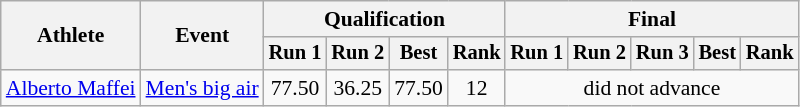<table class="wikitable" style="font-size:90%">
<tr>
<th rowspan="2">Athlete</th>
<th rowspan="2">Event</th>
<th colspan="4">Qualification</th>
<th colspan="5">Final</th>
</tr>
<tr style="font-size:95%">
<th>Run 1</th>
<th>Run 2</th>
<th>Best</th>
<th>Rank</th>
<th>Run 1</th>
<th>Run 2</th>
<th>Run 3</th>
<th>Best</th>
<th>Rank</th>
</tr>
<tr align=center>
<td align=left><a href='#'>Alberto Maffei</a></td>
<td align=left><a href='#'>Men's big air</a></td>
<td>77.50</td>
<td>36.25</td>
<td>77.50</td>
<td>12</td>
<td colspan=5>did not advance</td>
</tr>
</table>
